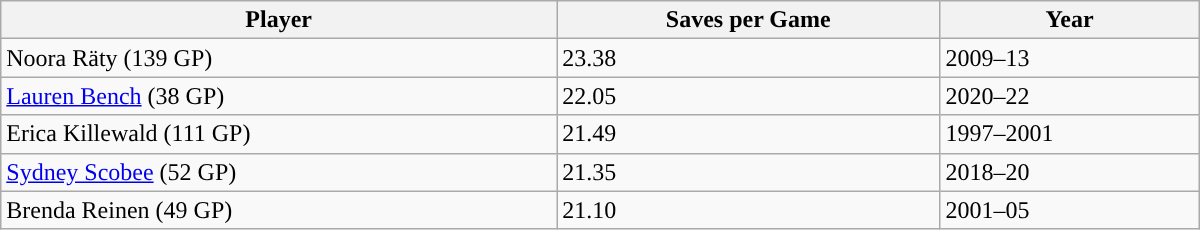<table class="wikitable" style="width: 50em">
<tr>
<th>Player</th>
<th>Saves per Game</th>
<th>Year</th>
</tr>
<tr>
<td>Noora Räty (139 GP)</td>
<td>23.38</td>
<td>2009–13</td>
</tr>
<tr>
<td><a href='#'>Lauren Bench</a> (38 GP)</td>
<td>22.05</td>
<td>2020–22</td>
</tr>
<tr>
<td>Erica Killewald (111 GP)</td>
<td>21.49</td>
<td>1997–2001</td>
</tr>
<tr>
<td><a href='#'>Sydney Scobee</a> (52 GP)</td>
<td>21.35</td>
<td>2018–20</td>
</tr>
<tr>
<td>Brenda Reinen (49 GP)</td>
<td>21.10</td>
<td>2001–05</td>
</tr>
</table>
